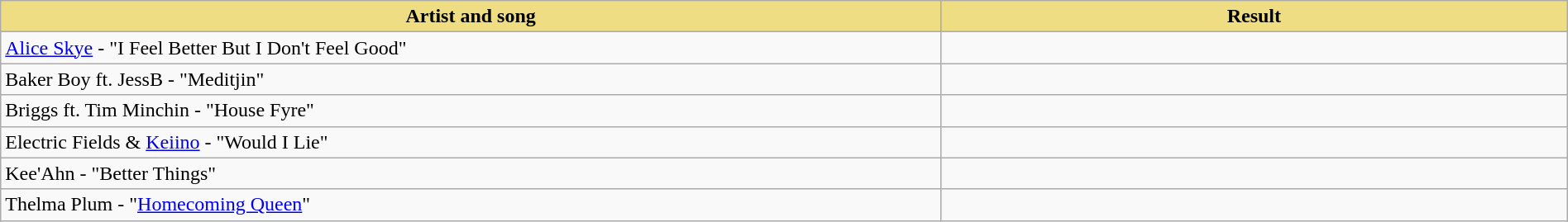<table class="wikitable" width=100%>
<tr>
<th style="width:15%;background:#EEDD82;">Artist and song</th>
<th style="width:10%;background:#EEDD82;">Result</th>
</tr>
<tr>
<td><a href='#'>Alice Skye</a> - "I Feel Better But I Don't Feel Good"</td>
<td></td>
</tr>
<tr>
<td>Baker Boy ft. JessB - "Meditjin"</td>
<td></td>
</tr>
<tr>
<td>Briggs ft. Tim Minchin - "House Fyre"</td>
<td></td>
</tr>
<tr>
<td>Electric Fields & <a href='#'>Keiino</a> - "Would I Lie"</td>
<td></td>
</tr>
<tr>
<td>Kee'Ahn - "Better Things"</td>
<td></td>
</tr>
<tr>
<td>Thelma Plum - "<a href='#'>Homecoming Queen</a>"</td>
<td></td>
</tr>
</table>
